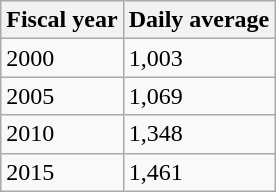<table class="wikitable">
<tr>
<th>Fiscal year</th>
<th>Daily average</th>
</tr>
<tr>
<td>2000</td>
<td>1,003</td>
</tr>
<tr>
<td>2005</td>
<td>1,069</td>
</tr>
<tr>
<td>2010</td>
<td>1,348</td>
</tr>
<tr>
<td>2015</td>
<td>1,461</td>
</tr>
</table>
